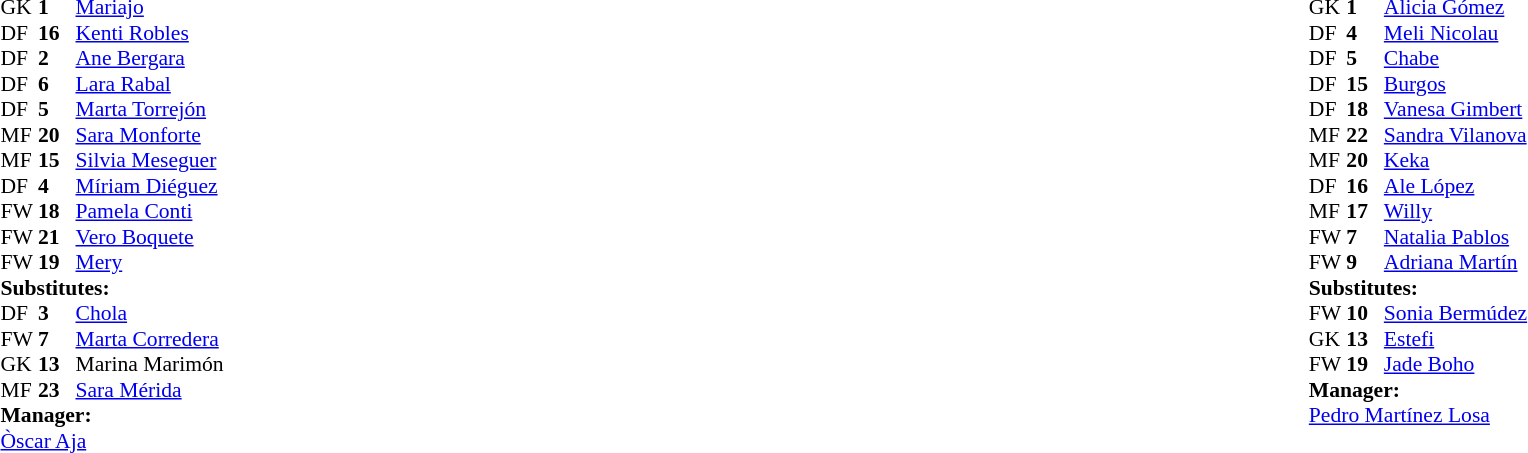<table width="100%">
<tr>
<td valign="top" width="40%"><br><table style="font-size:90%" cellspacing="0" cellpadding="0">
<tr>
<th width=25></th>
<th width=25></th>
</tr>
<tr>
<td>GK</td>
<td><strong>1</strong></td>
<td> <a href='#'>Mariajo</a></td>
<td></td>
<td></td>
</tr>
<tr>
<td>DF</td>
<td><strong>16</strong></td>
<td> <a href='#'>Kenti Robles</a></td>
<td></td>
<td></td>
</tr>
<tr>
<td>DF</td>
<td><strong>2</strong></td>
<td> <a href='#'>Ane Bergara</a></td>
</tr>
<tr>
<td>DF</td>
<td><strong>6</strong></td>
<td> <a href='#'>Lara Rabal</a></td>
</tr>
<tr>
<td>DF</td>
<td><strong>5</strong></td>
<td> <a href='#'>Marta Torrejón</a></td>
</tr>
<tr>
<td>MF</td>
<td><strong>20</strong></td>
<td> <a href='#'>Sara Monforte</a></td>
</tr>
<tr>
<td>MF</td>
<td><strong>15</strong></td>
<td> <a href='#'>Silvia Meseguer</a></td>
</tr>
<tr>
<td>DF</td>
<td><strong>4</strong></td>
<td> <a href='#'>Míriam Diéguez</a></td>
</tr>
<tr>
<td>FW</td>
<td><strong>18</strong></td>
<td> <a href='#'>Pamela Conti</a></td>
<td></td>
<td></td>
</tr>
<tr>
<td>FW</td>
<td><strong>21</strong></td>
<td> <a href='#'>Vero Boquete</a></td>
<td></td>
<td></td>
</tr>
<tr>
<td>FW</td>
<td><strong>19</strong></td>
<td> <a href='#'>Mery</a></td>
</tr>
<tr>
<td colspan=3><strong>Substitutes:</strong></td>
</tr>
<tr>
<td>DF</td>
<td><strong>3</strong></td>
<td> <a href='#'>Chola</a></td>
<td></td>
<td></td>
</tr>
<tr>
<td>FW</td>
<td><strong>7</strong></td>
<td> <a href='#'>Marta Corredera</a></td>
<td></td>
<td></td>
</tr>
<tr>
<td>GK</td>
<td><strong>13</strong></td>
<td> Marina Marimón</td>
<td></td>
<td></td>
</tr>
<tr>
<td>MF</td>
<td><strong>23</strong></td>
<td> <a href='#'>Sara Mérida</a></td>
<td></td>
<td></td>
</tr>
<tr>
<td colspan=3><strong>Manager:</strong></td>
</tr>
<tr>
<td colspan=3> <a href='#'>Òscar Aja</a></td>
</tr>
</table>
</td>
<td valign="top"></td>
<td valign="top" width="50%"><br><table style="font-size:90%; margin:auto" cellspacing="0" cellpadding="0">
<tr>
<th width=25></th>
<th width=25></th>
</tr>
<tr>
<td>GK</td>
<td><strong>1</strong></td>
<td> <a href='#'>Alicia Gómez</a></td>
<td></td>
</tr>
<tr>
<td>DF</td>
<td><strong>4</strong></td>
<td> <a href='#'>Meli Nicolau</a></td>
</tr>
<tr>
<td>DF</td>
<td><strong>5</strong></td>
<td> <a href='#'>Chabe</a></td>
<td></td>
<td></td>
</tr>
<tr>
<td>DF</td>
<td><strong>15</strong></td>
<td> <a href='#'>Burgos</a></td>
</tr>
<tr>
<td>DF</td>
<td><strong>18</strong></td>
<td> <a href='#'>Vanesa Gimbert</a></td>
</tr>
<tr>
<td>MF</td>
<td><strong>22</strong></td>
<td> <a href='#'>Sandra Vilanova</a></td>
<td></td>
</tr>
<tr>
<td>MF</td>
<td><strong>20</strong></td>
<td> <a href='#'>Keka</a></td>
<td></td>
<td></td>
</tr>
<tr>
<td>DF</td>
<td><strong>16</strong></td>
<td> <a href='#'>Ale López</a></td>
</tr>
<tr>
<td>MF</td>
<td><strong>17</strong></td>
<td> <a href='#'>Willy</a></td>
<td></td>
<td></td>
</tr>
<tr>
<td>FW</td>
<td><strong>7</strong></td>
<td> <a href='#'>Natalia Pablos</a></td>
<td></td>
</tr>
<tr>
<td>FW</td>
<td><strong>9</strong></td>
<td> <a href='#'>Adriana Martín</a></td>
</tr>
<tr>
<td colspan=3><strong>Substitutes:</strong></td>
</tr>
<tr>
<td>FW</td>
<td><strong>10</strong></td>
<td> <a href='#'>Sonia Bermúdez</a></td>
<td></td>
<td></td>
</tr>
<tr>
<td>GK</td>
<td><strong>13</strong></td>
<td> <a href='#'>Estefi</a></td>
<td></td>
<td></td>
</tr>
<tr>
<td>FW</td>
<td><strong>19</strong></td>
<td> <a href='#'>Jade Boho</a></td>
<td></td>
<td></td>
</tr>
<tr>
<td colspan=3><strong>Manager:</strong></td>
</tr>
<tr>
<td colspan=3> <a href='#'>Pedro Martínez Losa</a></td>
</tr>
</table>
</td>
</tr>
</table>
